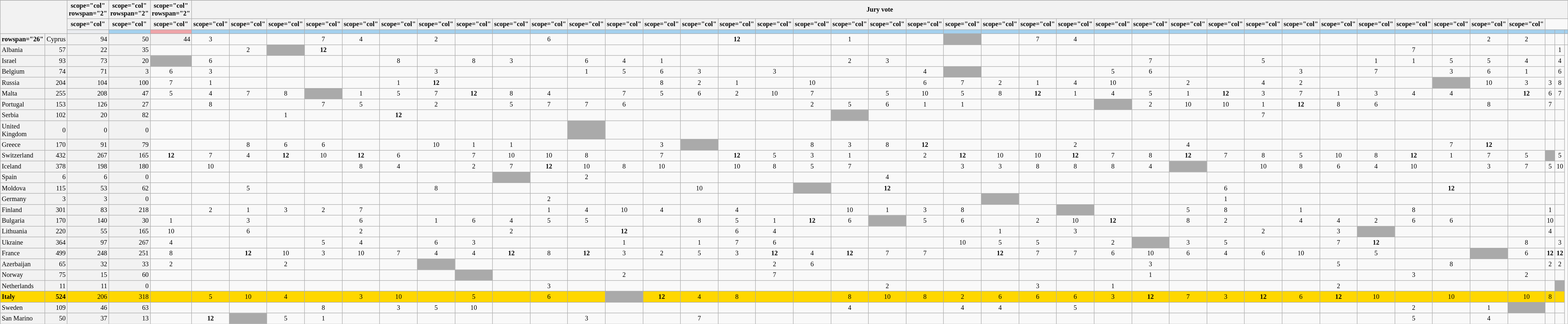<table class="wikitable plainrowheaders" style="text-align:center; font-size:85%;">
<tr>
</tr>
<tr>
<td colspan="2" rowspan="3" style="background: #F2F2F2;"></td>
<th>scope="col" rowspan="2" </th>
<th>scope="col" rowspan="2" </th>
<th>scope="col" rowspan="2" </th>
<th scope="col" colspan="39">Jury vote</th>
</tr>
<tr>
<th>scope="col" </th>
<th>scope="col" </th>
<th>scope="col" </th>
<th>scope="col" </th>
<th>scope="col" </th>
<th>scope="col" </th>
<th>scope="col" </th>
<th>scope="col" </th>
<th>scope="col" </th>
<th>scope="col" </th>
<th>scope="col" </th>
<th>scope="col" </th>
<th>scope="col" </th>
<th>scope="col" </th>
<th>scope="col" </th>
<th>scope="col" </th>
<th>scope="col" </th>
<th>scope="col" </th>
<th>scope="col" </th>
<th>scope="col" </th>
<th>scope="col" </th>
<th>scope="col" </th>
<th>scope="col" </th>
<th>scope="col" </th>
<th>scope="col" </th>
<th>scope="col" </th>
<th>scope="col" </th>
<th>scope="col" </th>
<th>scope="col" </th>
<th>scope="col" </th>
<th>scope="col" </th>
<th>scope="col" </th>
<th>scope="col" </th>
<th>scope="col" </th>
<th>scope="col" </th>
<th>scope="col" </th>
<th>scope="col" </th>
<th>scope="col" </th>
<th>scope="col" </th>
</tr>
<tr>
<td style="height:2px; background:#eaecf0; border-top:1px solid transparent;"></td>
<td style="background:#A4D1EF;"></td>
<td style="background:#EFA4A9;"></td>
<th style="background:#A4D1EF;"></th>
<th style="background:#A4D1EF;"></th>
<th style="background:#A4D1EF;"></th>
<th style="background:#A4D1EF;"></th>
<th style="background:#A4D1EF;"></th>
<th style="background:#A4D1EF;"></th>
<th style="background:#A4D1EF;"></th>
<th style="background:#A4D1EF;"></th>
<th style="background:#A4D1EF;"></th>
<th style="background:#A4D1EF;"></th>
<th style="background:#A4D1EF;"></th>
<th style="background:#A4D1EF;"></th>
<th style="background:#A4D1EF;"></th>
<th style="background:#A4D1EF;"></th>
<th style="background:#A4D1EF;"></th>
<th style="background:#A4D1EF;"></th>
<th style="background:#A4D1EF;"></th>
<th style="background:#A4D1EF;"></th>
<th style="background:#A4D1EF;"></th>
<th style="background:#A4D1EF;"></th>
<th style="background:#A4D1EF;"></th>
<th style="background:#A4D1EF;"></th>
<th style="background:#A4D1EF;"></th>
<th style="background:#A4D1EF;"></th>
<th style="background:#A4D1EF;"></th>
<th style="background:#A4D1EF;"></th>
<th style="background:#A4D1EF;"></th>
<th style="background:#A4D1EF;"></th>
<th style="background:#A4D1EF;"></th>
<th style="background:#A4D1EF;"></th>
<th style="background:#A4D1EF;"></th>
<th style="background:#A4D1EF;"></th>
<th style="background:#A4D1EF;"></th>
<th style="background:#A4D1EF;"></th>
<th style="background:#A4D1EF;"></th>
<th style="background:#A4D1EF;"></th>
<th style="background:#A4D1EF;"></th>
<th style="background:#A4D1EF;"></th>
<th style="background:#A4D1EF;"></th>
</tr>
<tr>
<th>rowspan="26" </th>
<td scope="row" style="text-align:left; background:#f2f2f2;">Cyprus</td>
<td style="text-align:right; background:#f2f2f2;">94</td>
<td style="text-align:right; background:#f2f2f2;">50</td>
<td style="text-align:right; background:#f2f2f2;">44</td>
<td>3</td>
<td></td>
<td></td>
<td>7</td>
<td>4</td>
<td></td>
<td>2</td>
<td></td>
<td></td>
<td>6</td>
<td></td>
<td></td>
<td></td>
<td></td>
<td><strong>12</strong></td>
<td></td>
<td></td>
<td>1</td>
<td></td>
<td></td>
<td style="text-align:left; background:#aaa;"></td>
<td></td>
<td>7</td>
<td>4</td>
<td></td>
<td></td>
<td></td>
<td></td>
<td></td>
<td></td>
<td></td>
<td></td>
<td></td>
<td></td>
<td>2</td>
<td>2</td>
<td></td>
<td></td>
<td></td>
</tr>
<tr>
<td scope="row" style="text-align:left; background:#f2f2f2;">Albania</td>
<td style="text-align:right; background:#f2f2f2;">57</td>
<td style="text-align:right; background:#f2f2f2;">22</td>
<td style="text-align:right; background:#f2f2f2;">35</td>
<td></td>
<td></td>
<td>2</td>
<td style="text-align:left; background:#aaa;"></td>
<td><strong>12</strong></td>
<td></td>
<td></td>
<td></td>
<td></td>
<td></td>
<td></td>
<td></td>
<td></td>
<td></td>
<td></td>
<td></td>
<td></td>
<td></td>
<td></td>
<td></td>
<td></td>
<td></td>
<td></td>
<td></td>
<td></td>
<td></td>
<td></td>
<td></td>
<td></td>
<td></td>
<td></td>
<td></td>
<td></td>
<td>7</td>
<td></td>
<td></td>
<td></td>
<td></td>
<td>1</td>
</tr>
<tr>
<td scope="row" style="text-align:left; background:#f2f2f2;">Israel</td>
<td style="text-align:right; background:#f2f2f2;">93</td>
<td style="text-align:right; background:#f2f2f2;">73</td>
<td style="text-align:right; background:#f2f2f2;">20</td>
<td style="text-align:left; background:#aaa;"></td>
<td>6</td>
<td></td>
<td></td>
<td></td>
<td></td>
<td>8</td>
<td></td>
<td>8</td>
<td>3</td>
<td></td>
<td>6</td>
<td>4</td>
<td>1</td>
<td></td>
<td></td>
<td></td>
<td></td>
<td>2</td>
<td>3</td>
<td></td>
<td></td>
<td></td>
<td></td>
<td></td>
<td></td>
<td>7</td>
<td></td>
<td></td>
<td>5</td>
<td></td>
<td></td>
<td>1</td>
<td>1</td>
<td>5</td>
<td>5</td>
<td>4</td>
<td></td>
<td>4</td>
</tr>
<tr>
<td scope="row" style="text-align:left; background:#f2f2f2;">Belgium</td>
<td style="text-align:right; background:#f2f2f2;">74</td>
<td style="text-align:right; background:#f2f2f2;">71</td>
<td style="text-align:right; background:#f2f2f2;">3</td>
<td>6</td>
<td>3</td>
<td></td>
<td></td>
<td></td>
<td></td>
<td></td>
<td>3</td>
<td></td>
<td></td>
<td></td>
<td>1</td>
<td>5</td>
<td>6</td>
<td>3</td>
<td></td>
<td>3</td>
<td></td>
<td></td>
<td></td>
<td>4</td>
<td style="text-align:left; background:#aaa;"></td>
<td></td>
<td></td>
<td></td>
<td>5</td>
<td>6</td>
<td></td>
<td></td>
<td></td>
<td>3</td>
<td></td>
<td>7</td>
<td></td>
<td>3</td>
<td>6</td>
<td>1</td>
<td></td>
<td>6</td>
</tr>
<tr>
<td scope="row" style="text-align:left; background:#f2f2f2;">Russia</td>
<td style="text-align:right; background:#f2f2f2;">204</td>
<td style="text-align:right; background:#f2f2f2;">104</td>
<td style="text-align:right; background:#f2f2f2;">100</td>
<td>7</td>
<td>1</td>
<td></td>
<td></td>
<td></td>
<td></td>
<td>1</td>
<td><strong>12</strong></td>
<td></td>
<td></td>
<td></td>
<td></td>
<td></td>
<td>8</td>
<td>2</td>
<td>1</td>
<td></td>
<td>10</td>
<td></td>
<td></td>
<td>6</td>
<td>7</td>
<td>2</td>
<td>1</td>
<td>4</td>
<td>10</td>
<td></td>
<td>2</td>
<td></td>
<td>4</td>
<td>2</td>
<td></td>
<td></td>
<td></td>
<td style="text-align:left; background:#aaa;"></td>
<td>10</td>
<td>3</td>
<td>3</td>
<td>8</td>
</tr>
<tr>
<td scope="row" style="text-align:left; background:#f2f2f2;">Malta</td>
<td style="text-align:right; background:#f2f2f2;">255</td>
<td style="text-align:right; background:#f2f2f2;">208</td>
<td style="text-align:right; background:#f2f2f2;">47</td>
<td>5</td>
<td>4</td>
<td>7</td>
<td>8</td>
<td style="text-align:left; background:#aaa;"></td>
<td>1</td>
<td>5</td>
<td>7</td>
<td><strong>12</strong></td>
<td>8</td>
<td>4</td>
<td></td>
<td>7</td>
<td>5</td>
<td>6</td>
<td>2</td>
<td>10</td>
<td>7</td>
<td></td>
<td>5</td>
<td>10</td>
<td>5</td>
<td>8</td>
<td><strong>12</strong></td>
<td>1</td>
<td>4</td>
<td>5</td>
<td>1</td>
<td><strong>12</strong></td>
<td>3</td>
<td>7</td>
<td>1</td>
<td>3</td>
<td>4</td>
<td>4</td>
<td></td>
<td><strong>12</strong></td>
<td>6</td>
<td>7</td>
</tr>
<tr>
<td scope="row" style="text-align:left; background:#f2f2f2;">Portugal</td>
<td style="text-align:right; background:#f2f2f2;">153</td>
<td style="text-align:right; background:#f2f2f2;">126</td>
<td style="text-align:right; background:#f2f2f2;">27</td>
<td></td>
<td>8</td>
<td></td>
<td></td>
<td>7</td>
<td>5</td>
<td></td>
<td>2</td>
<td></td>
<td>5</td>
<td>7</td>
<td>7</td>
<td>6</td>
<td></td>
<td></td>
<td></td>
<td></td>
<td>2</td>
<td>5</td>
<td>6</td>
<td>1</td>
<td>1</td>
<td></td>
<td></td>
<td></td>
<td style="text-align:left; background:#aaa;"></td>
<td>2</td>
<td>10</td>
<td>10</td>
<td>1</td>
<td><strong>12</strong></td>
<td>8</td>
<td>6</td>
<td></td>
<td></td>
<td>8</td>
<td></td>
<td>7</td>
<td></td>
</tr>
<tr>
<td scope="row" style="text-align:left; background:#f2f2f2;">Serbia</td>
<td style="text-align:right; background:#f2f2f2;">102</td>
<td style="text-align:right; background:#f2f2f2;">20</td>
<td style="text-align:right; background:#f2f2f2;">82</td>
<td></td>
<td></td>
<td></td>
<td>1</td>
<td></td>
<td></td>
<td><strong>12</strong></td>
<td></td>
<td></td>
<td></td>
<td></td>
<td></td>
<td></td>
<td></td>
<td></td>
<td></td>
<td></td>
<td></td>
<td style="text-align:left; background:#aaa;"></td>
<td></td>
<td></td>
<td></td>
<td></td>
<td></td>
<td></td>
<td></td>
<td></td>
<td></td>
<td></td>
<td>7</td>
<td></td>
<td></td>
<td></td>
<td></td>
<td></td>
<td></td>
<td></td>
<td></td>
<td></td>
</tr>
<tr>
<td scope="row" style="text-align:left; background:#f2f2f2;">United Kingdom</td>
<td style="text-align:right; background:#f2f2f2;">0</td>
<td style="text-align:right; background:#f2f2f2;">0</td>
<td style="text-align:right; background:#f2f2f2;">0</td>
<td></td>
<td></td>
<td></td>
<td></td>
<td></td>
<td></td>
<td></td>
<td></td>
<td></td>
<td></td>
<td></td>
<td style="text-align:left; background:#aaa;"></td>
<td></td>
<td></td>
<td></td>
<td></td>
<td></td>
<td></td>
<td></td>
<td></td>
<td></td>
<td></td>
<td></td>
<td></td>
<td></td>
<td></td>
<td></td>
<td></td>
<td></td>
<td></td>
<td></td>
<td></td>
<td></td>
<td></td>
<td></td>
<td></td>
<td></td>
<td></td>
<td></td>
</tr>
<tr>
<td scope="row" style="text-align:left; background:#f2f2f2;">Greece</td>
<td style="text-align:right; background:#f2f2f2;">170</td>
<td style="text-align:right; background:#f2f2f2;">91</td>
<td style="text-align:right; background:#f2f2f2;">79</td>
<td></td>
<td></td>
<td>8</td>
<td>6</td>
<td>6</td>
<td></td>
<td></td>
<td>10</td>
<td>1</td>
<td>1</td>
<td></td>
<td></td>
<td></td>
<td>3</td>
<td style="text-align:left; background:#aaa;"></td>
<td></td>
<td></td>
<td>8</td>
<td>3</td>
<td>8</td>
<td><strong>12</strong></td>
<td></td>
<td></td>
<td></td>
<td>2</td>
<td></td>
<td></td>
<td>4</td>
<td></td>
<td></td>
<td></td>
<td></td>
<td></td>
<td></td>
<td>7</td>
<td><strong>12</strong></td>
<td></td>
<td></td>
<td></td>
</tr>
<tr>
<td scope="row" style="text-align:left; background:#f2f2f2;">Switzerland</td>
<td style="text-align:right; background:#f2f2f2;">432</td>
<td style="text-align:right; background:#f2f2f2;">267</td>
<td style="text-align:right; background:#f2f2f2;">165</td>
<td><strong>12</strong></td>
<td>7</td>
<td>4</td>
<td><strong>12</strong></td>
<td>10</td>
<td><strong>12</strong></td>
<td>6</td>
<td></td>
<td>7</td>
<td>10</td>
<td>10</td>
<td>8</td>
<td></td>
<td>7</td>
<td></td>
<td><strong>12</strong></td>
<td>5</td>
<td>3</td>
<td>1</td>
<td></td>
<td>2</td>
<td><strong>12</strong></td>
<td>10</td>
<td>10</td>
<td><strong>12</strong></td>
<td>7</td>
<td>8</td>
<td><strong>12</strong></td>
<td>7</td>
<td>8</td>
<td>5</td>
<td>10</td>
<td>8</td>
<td><strong>12</strong></td>
<td>1</td>
<td>7</td>
<td>5</td>
<td style="text-align:left; background:#aaa;"></td>
<td>5</td>
</tr>
<tr>
<td scope="row" style="text-align:left; background:#f2f2f2;">Iceland</td>
<td style="text-align:right; background:#f2f2f2;">378</td>
<td style="text-align:right; background:#f2f2f2;">198</td>
<td style="text-align:right; background:#f2f2f2;">180</td>
<td></td>
<td>10</td>
<td></td>
<td></td>
<td></td>
<td>8</td>
<td>4</td>
<td></td>
<td>2</td>
<td>7</td>
<td><strong>12</strong></td>
<td>10</td>
<td>8</td>
<td>10</td>
<td></td>
<td>10</td>
<td>8</td>
<td>5</td>
<td>7</td>
<td></td>
<td></td>
<td>3</td>
<td>3</td>
<td>8</td>
<td>8</td>
<td>8</td>
<td>4</td>
<td style="text-align:left; background:#aaa;"></td>
<td></td>
<td>10</td>
<td>8</td>
<td>6</td>
<td>4</td>
<td>10</td>
<td></td>
<td>3</td>
<td>7</td>
<td>5</td>
<td>10</td>
</tr>
<tr>
<td scope="row" style="text-align:left; background:#f2f2f2;">Spain</td>
<td style="text-align:right; background:#f2f2f2;">6</td>
<td style="text-align:right; background:#f2f2f2;">6</td>
<td style="text-align:right; background:#f2f2f2;">0</td>
<td></td>
<td></td>
<td></td>
<td></td>
<td></td>
<td></td>
<td></td>
<td></td>
<td></td>
<td style="text-align:left; background:#aaa;"></td>
<td></td>
<td>2</td>
<td></td>
<td></td>
<td></td>
<td></td>
<td></td>
<td></td>
<td></td>
<td>4</td>
<td></td>
<td></td>
<td></td>
<td></td>
<td></td>
<td></td>
<td></td>
<td></td>
<td></td>
<td></td>
<td></td>
<td></td>
<td></td>
<td></td>
<td></td>
<td></td>
<td></td>
<td></td>
<td></td>
</tr>
<tr>
<td scope="row" style="text-align:left; background:#f2f2f2;">Moldova</td>
<td style="text-align:right; background:#f2f2f2;">115</td>
<td style="text-align:right; background:#f2f2f2;">53</td>
<td style="text-align:right; background:#f2f2f2;">62</td>
<td></td>
<td></td>
<td>5</td>
<td></td>
<td></td>
<td></td>
<td></td>
<td>8</td>
<td></td>
<td></td>
<td></td>
<td></td>
<td></td>
<td></td>
<td>10</td>
<td></td>
<td></td>
<td style="text-align:left; background:#aaa;"></td>
<td></td>
<td><strong>12</strong></td>
<td></td>
<td></td>
<td></td>
<td></td>
<td></td>
<td></td>
<td></td>
<td></td>
<td>6</td>
<td></td>
<td></td>
<td></td>
<td></td>
<td></td>
<td><strong>12</strong></td>
<td></td>
<td></td>
<td></td>
<td></td>
</tr>
<tr>
<td scope="row" style="text-align:left; background:#f2f2f2;">Germany</td>
<td style="text-align:right; background:#f2f2f2;">3</td>
<td style="text-align:right; background:#f2f2f2;">3</td>
<td style="text-align:right; background:#f2f2f2;">0</td>
<td></td>
<td></td>
<td></td>
<td></td>
<td></td>
<td></td>
<td></td>
<td></td>
<td></td>
<td></td>
<td>2</td>
<td></td>
<td></td>
<td></td>
<td></td>
<td></td>
<td></td>
<td></td>
<td></td>
<td></td>
<td></td>
<td></td>
<td style="text-align:left; background:#aaa;"></td>
<td></td>
<td></td>
<td></td>
<td></td>
<td></td>
<td>1</td>
<td></td>
<td></td>
<td></td>
<td></td>
<td></td>
<td></td>
<td></td>
<td></td>
<td></td>
<td></td>
</tr>
<tr>
<td scope="row" style="text-align:left; background:#f2f2f2;">Finland</td>
<td style="text-align:right; background:#f2f2f2;">301</td>
<td style="text-align:right; background:#f2f2f2;">83</td>
<td style="text-align:right; background:#f2f2f2;">218</td>
<td></td>
<td>2</td>
<td>1</td>
<td>3</td>
<td>2</td>
<td>7</td>
<td></td>
<td></td>
<td></td>
<td></td>
<td>1</td>
<td>4</td>
<td>10</td>
<td>4</td>
<td></td>
<td>4</td>
<td></td>
<td></td>
<td>10</td>
<td>1</td>
<td>3</td>
<td>8</td>
<td></td>
<td></td>
<td style="text-align:left; background:#aaa;"></td>
<td></td>
<td></td>
<td>5</td>
<td>8</td>
<td></td>
<td>1</td>
<td></td>
<td></td>
<td>8</td>
<td></td>
<td></td>
<td></td>
<td>1</td>
<td></td>
</tr>
<tr>
<td scope="row" style="text-align:left; background:#f2f2f2;">Bulgaria</td>
<td style="text-align:right; background:#f2f2f2;">170</td>
<td style="text-align:right; background:#f2f2f2;">140</td>
<td style="text-align:right; background:#f2f2f2;">30</td>
<td>1</td>
<td></td>
<td>3</td>
<td></td>
<td></td>
<td>6</td>
<td></td>
<td>1</td>
<td>6</td>
<td>4</td>
<td>5</td>
<td>5</td>
<td></td>
<td></td>
<td>8</td>
<td>5</td>
<td>1</td>
<td><strong>12</strong></td>
<td>6</td>
<td style="text-align:left; background:#aaa;"></td>
<td>5</td>
<td>6</td>
<td></td>
<td>2</td>
<td>10</td>
<td><strong>12</strong></td>
<td></td>
<td>8</td>
<td>2</td>
<td></td>
<td>4</td>
<td>4</td>
<td>2</td>
<td>6</td>
<td>6</td>
<td></td>
<td></td>
<td>10</td>
<td></td>
</tr>
<tr>
<td scope="row" style="text-align:left; background:#f2f2f2;">Lithuania</td>
<td style="text-align:right; background:#f2f2f2;">220</td>
<td style="text-align:right; background:#f2f2f2;">55</td>
<td style="text-align:right; background:#f2f2f2;">165</td>
<td>10</td>
<td></td>
<td>6</td>
<td></td>
<td></td>
<td>2</td>
<td></td>
<td></td>
<td></td>
<td>2</td>
<td></td>
<td></td>
<td><strong>12</strong></td>
<td></td>
<td></td>
<td>6</td>
<td>4</td>
<td></td>
<td></td>
<td></td>
<td></td>
<td></td>
<td>1</td>
<td></td>
<td>3</td>
<td></td>
<td></td>
<td></td>
<td></td>
<td>2</td>
<td></td>
<td>3</td>
<td style="text-align:left; background:#aaa;"></td>
<td></td>
<td></td>
<td></td>
<td></td>
<td>4</td>
<td></td>
</tr>
<tr>
<td scope="row" style="text-align:left; background:#f2f2f2;">Ukraine</td>
<td style="text-align:right; background:#f2f2f2;">364</td>
<td style="text-align:right; background:#f2f2f2;">97</td>
<td style="text-align:right; background:#f2f2f2;">267</td>
<td>4</td>
<td></td>
<td></td>
<td></td>
<td>5</td>
<td>4</td>
<td></td>
<td>6</td>
<td>3</td>
<td></td>
<td></td>
<td></td>
<td>1</td>
<td></td>
<td>1</td>
<td>7</td>
<td>6</td>
<td></td>
<td></td>
<td></td>
<td></td>
<td>10</td>
<td>5</td>
<td>5</td>
<td></td>
<td>2</td>
<td style="text-align:left; background:#aaa;"></td>
<td>3</td>
<td>5</td>
<td></td>
<td></td>
<td>7</td>
<td><strong>12</strong></td>
<td></td>
<td></td>
<td></td>
<td>8</td>
<td></td>
<td>3</td>
</tr>
<tr>
<td scope="row" style="text-align:left; background:#f2f2f2;">France</td>
<td style="text-align:right; background:#f2f2f2;">499</td>
<td style="text-align:right; background:#f2f2f2;">248</td>
<td style="text-align:right; background:#f2f2f2;">251</td>
<td>8</td>
<td></td>
<td><strong>12</strong></td>
<td>10</td>
<td>3</td>
<td>10</td>
<td>7</td>
<td>4</td>
<td>4</td>
<td><strong>12</strong></td>
<td>8</td>
<td><strong>12</strong></td>
<td>3</td>
<td>2</td>
<td>5</td>
<td>3</td>
<td><strong>12</strong></td>
<td>4</td>
<td><strong>12</strong></td>
<td>7</td>
<td>7</td>
<td></td>
<td><strong>12</strong></td>
<td>7</td>
<td>7</td>
<td>6</td>
<td>10</td>
<td>6</td>
<td>4</td>
<td>6</td>
<td>10</td>
<td></td>
<td>5</td>
<td></td>
<td></td>
<td style="text-align:left; background:#aaa;"></td>
<td>6</td>
<td><strong>12</strong></td>
<td><strong>12</strong></td>
</tr>
<tr>
<td scope="row" style="text-align:left; background:#f2f2f2;">Azerbaijan</td>
<td style="text-align:right; background:#f2f2f2;">65</td>
<td style="text-align:right; background:#f2f2f2;">32</td>
<td style="text-align:right; background:#f2f2f2;">33</td>
<td>2</td>
<td></td>
<td></td>
<td>2</td>
<td></td>
<td></td>
<td></td>
<td style="text-align:left; background:#aaa;"></td>
<td></td>
<td></td>
<td></td>
<td></td>
<td></td>
<td></td>
<td></td>
<td></td>
<td>2</td>
<td>6</td>
<td></td>
<td></td>
<td></td>
<td></td>
<td></td>
<td></td>
<td></td>
<td></td>
<td>3</td>
<td></td>
<td></td>
<td></td>
<td></td>
<td>5</td>
<td></td>
<td></td>
<td>8</td>
<td></td>
<td></td>
<td>2</td>
<td>2</td>
</tr>
<tr>
<td scope="row" style="text-align:left; background:#f2f2f2;">Norway</td>
<td style="text-align:right; background:#f2f2f2;">75</td>
<td style="text-align:right; background:#f2f2f2;">15</td>
<td style="text-align:right; background:#f2f2f2;">60</td>
<td></td>
<td></td>
<td></td>
<td></td>
<td></td>
<td></td>
<td></td>
<td></td>
<td style="text-align:left; background:#aaa;"></td>
<td></td>
<td></td>
<td></td>
<td>2</td>
<td></td>
<td></td>
<td></td>
<td>7</td>
<td></td>
<td></td>
<td></td>
<td></td>
<td></td>
<td></td>
<td></td>
<td></td>
<td></td>
<td>1</td>
<td></td>
<td></td>
<td></td>
<td></td>
<td></td>
<td></td>
<td>3</td>
<td></td>
<td></td>
<td>2</td>
<td></td>
<td></td>
</tr>
<tr>
<td scope="row" style="text-align:left; background:#f2f2f2;">Netherlands</td>
<td style="text-align:right; background:#f2f2f2;">11</td>
<td style="text-align:right; background:#f2f2f2;">11</td>
<td style="text-align:right; background:#f2f2f2;">0</td>
<td></td>
<td></td>
<td></td>
<td></td>
<td></td>
<td></td>
<td></td>
<td></td>
<td></td>
<td></td>
<td>3</td>
<td></td>
<td></td>
<td></td>
<td></td>
<td></td>
<td></td>
<td></td>
<td></td>
<td>2</td>
<td></td>
<td></td>
<td></td>
<td>3</td>
<td></td>
<td>1</td>
<td></td>
<td></td>
<td></td>
<td></td>
<td></td>
<td>2</td>
<td></td>
<td></td>
<td></td>
<td></td>
<td></td>
<td></td>
<td style="text-align:left; background:#aaa;"></td>
</tr>
<tr style="background:gold;">
<td scope="row" style="text-align:left; background:gold; font-weight:bold;">Italy</td>
<td style="text-align:right; font-weight:bold;">524</td>
<td style="text-align:right;">206</td>
<td style="text-align:right;">318</td>
<td></td>
<td>5</td>
<td>10</td>
<td>4</td>
<td></td>
<td>3</td>
<td>10</td>
<td></td>
<td>5</td>
<td></td>
<td>6</td>
<td></td>
<td style="text-align:left; background:#aaa;"></td>
<td><strong>12</strong></td>
<td>4</td>
<td>8</td>
<td></td>
<td></td>
<td>8</td>
<td>10</td>
<td>8</td>
<td>2</td>
<td>6</td>
<td>6</td>
<td>6</td>
<td>3</td>
<td><strong>12</strong></td>
<td>7</td>
<td>3</td>
<td><strong>12</strong></td>
<td>6</td>
<td><strong>12</strong></td>
<td>10</td>
<td></td>
<td>10</td>
<td></td>
<td>10</td>
<td>8</td>
<td></td>
</tr>
<tr>
<td scope="row" style="text-align:left; background:#f2f2f2;">Sweden</td>
<td style="text-align:right; background:#f2f2f2;">109</td>
<td style="text-align:right; background:#f2f2f2;">46</td>
<td style="text-align:right; background:#f2f2f2;">63</td>
<td></td>
<td></td>
<td></td>
<td></td>
<td>8</td>
<td></td>
<td>3</td>
<td>5</td>
<td>10</td>
<td></td>
<td></td>
<td></td>
<td></td>
<td></td>
<td></td>
<td></td>
<td></td>
<td></td>
<td>4</td>
<td></td>
<td></td>
<td>4</td>
<td>4</td>
<td></td>
<td>5</td>
<td></td>
<td></td>
<td></td>
<td></td>
<td></td>
<td></td>
<td></td>
<td></td>
<td>2</td>
<td></td>
<td>1</td>
<td style="text-align:left; background:#aaa;"></td>
<td></td>
<td></td>
</tr>
<tr>
<td scope="row" style="text-align:left; background:#f2f2f2;">San Marino</td>
<td style="text-align:right; background:#f2f2f2;">50</td>
<td style="text-align:right; background:#f2f2f2;">37</td>
<td style="text-align:right; background:#f2f2f2;">13</td>
<td></td>
<td><strong>12</strong></td>
<td style="text-align:left; background:#aaa;"></td>
<td>5</td>
<td>1</td>
<td></td>
<td></td>
<td></td>
<td></td>
<td></td>
<td></td>
<td>3</td>
<td></td>
<td></td>
<td>7</td>
<td></td>
<td></td>
<td></td>
<td></td>
<td></td>
<td></td>
<td></td>
<td></td>
<td></td>
<td></td>
<td></td>
<td></td>
<td></td>
<td></td>
<td></td>
<td></td>
<td></td>
<td></td>
<td>5</td>
<td></td>
<td>4</td>
<td></td>
<td></td>
<td></td>
</tr>
</table>
